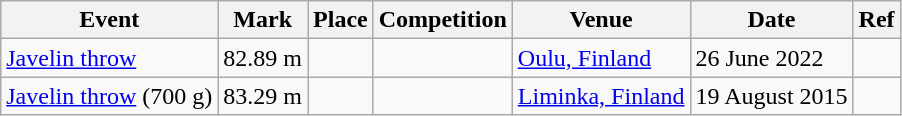<table class="wikitable">
<tr>
<th>Event</th>
<th>Mark</th>
<th>Place</th>
<th>Competition</th>
<th>Venue</th>
<th>Date</th>
<th>Ref</th>
</tr>
<tr>
<td><a href='#'>Javelin throw</a></td>
<td>82.89 m</td>
<td style="text-align:center;"></td>
<td></td>
<td><a href='#'>Oulu, Finland</a></td>
<td>26 June 2022</td>
<td></td>
</tr>
<tr>
<td><a href='#'>Javelin throw</a> (700 g)</td>
<td>83.29 m </td>
<td style="text-align:center;"></td>
<td></td>
<td><a href='#'>Liminka, Finland</a></td>
<td>19 August 2015</td>
<td></td>
</tr>
</table>
